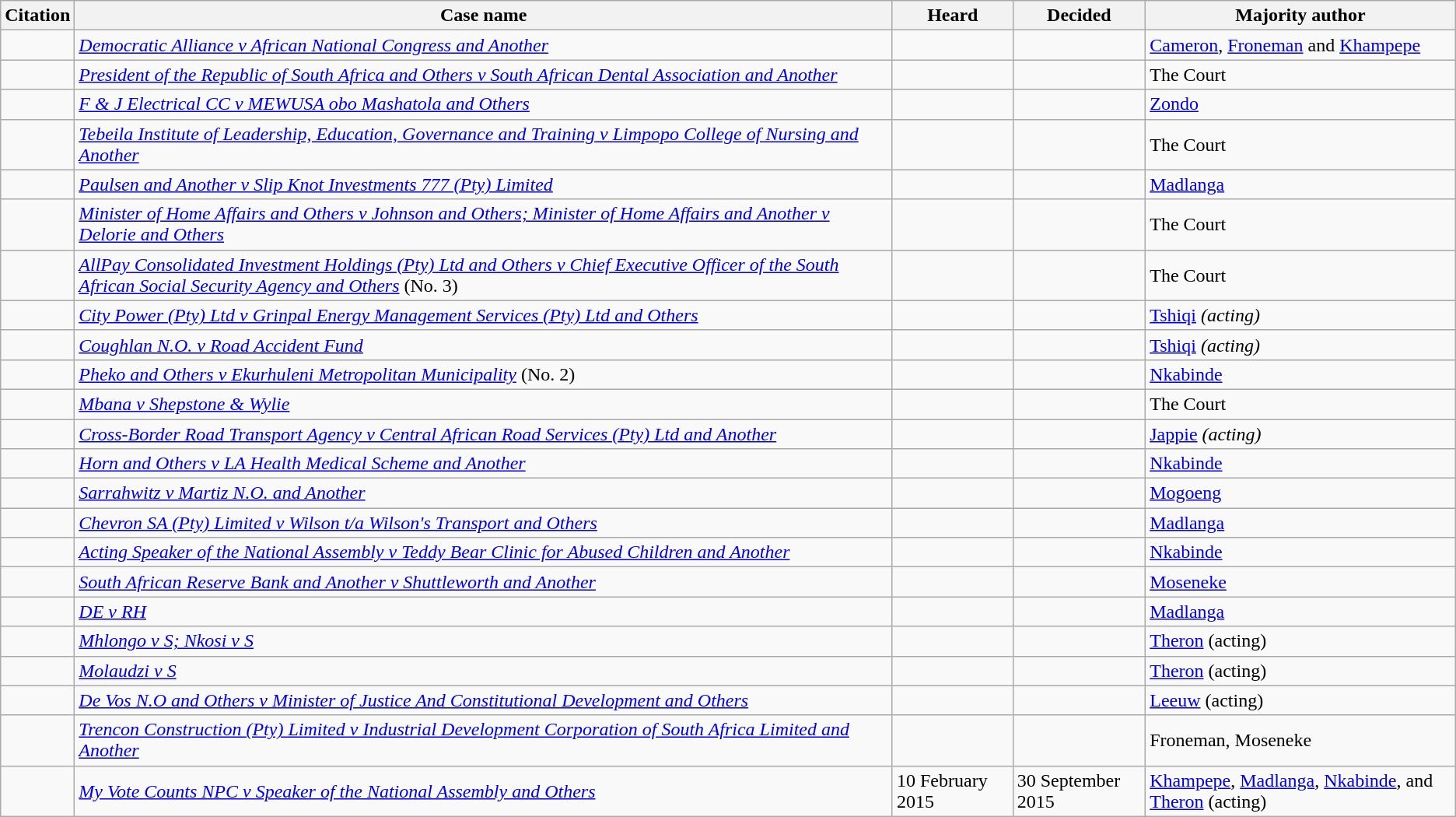<table class="wikitable sortable static-row-numbers">
<tr>
<th>Citation</th>
<th>Case name</th>
<th>Heard</th>
<th>Decided</th>
<th>Majority author</th>
</tr>
<tr>
<td nowrap></td>
<td><em><a href='#'>Democratic Alliance v African National Congress and Another</a></em></td>
<td></td>
<td></td>
<td><a href='#'>Cameron</a>, <a href='#'>Froneman</a> and <a href='#'>Khampepe</a></td>
</tr>
<tr>
<td nowrap></td>
<td><em><a href='#'>President of the Republic of South Africa and Others v South African Dental Association and Another</a></em></td>
<td></td>
<td></td>
<td>The Court</td>
</tr>
<tr>
<td nowrap></td>
<td><em><a href='#'>F & J Electrical CC v MEWUSA obo Mashatola and Others</a></em></td>
<td></td>
<td></td>
<td><a href='#'>Zondo</a></td>
</tr>
<tr>
<td nowrap></td>
<td><em><a href='#'>Tebeila Institute of Leadership, Education, Governance and Training v Limpopo College of Nursing and Another</a></em></td>
<td></td>
<td></td>
<td>The Court</td>
</tr>
<tr>
<td nowrap></td>
<td><em><a href='#'>Paulsen and Another v Slip Knot Investments 777 (Pty) Limited</a></em></td>
<td></td>
<td></td>
<td><a href='#'>Madlanga</a></td>
</tr>
<tr>
<td nowrap></td>
<td><em><a href='#'>Minister of Home Affairs and Others v Johnson and Others; Minister of Home Affairs and Another v Delorie and Others</a></em></td>
<td></td>
<td></td>
<td>The Court</td>
</tr>
<tr>
<td nowrap></td>
<td><em><a href='#'>AllPay Consolidated Investment Holdings (Pty) Ltd and Others v Chief Executive Officer of the South African Social Security Agency and Others</a></em> (No. 3)</td>
<td></td>
<td></td>
<td>The Court</td>
</tr>
<tr>
<td nowrap></td>
<td><em><a href='#'>City Power (Pty) Ltd v Grinpal Energy Management Services (Pty) Ltd and Others</a></em></td>
<td></td>
<td></td>
<td><a href='#'>Tshiqi</a> <em>(acting)</em></td>
</tr>
<tr>
<td nowrap></td>
<td><em><a href='#'>Coughlan N.O. v Road Accident Fund</a></em></td>
<td></td>
<td></td>
<td><a href='#'>Tshiqi</a> <em>(acting)</em></td>
</tr>
<tr>
<td nowrap></td>
<td><em><a href='#'>Pheko and Others v Ekurhuleni Metropolitan Municipality</a></em> (No. 2)</td>
<td></td>
<td></td>
<td><a href='#'>Nkabinde</a></td>
</tr>
<tr>
<td nowrap></td>
<td><em><a href='#'>Mbana v Shepstone & Wylie</a></em></td>
<td></td>
<td></td>
<td>The Court</td>
</tr>
<tr>
<td nowrap></td>
<td><em><a href='#'>Cross-Border Road Transport Agency v Central African Road Services (Pty) Ltd and Another</a></em></td>
<td></td>
<td></td>
<td><a href='#'>Jappie</a> <em>(acting)</em></td>
</tr>
<tr>
<td nowrap></td>
<td><em><a href='#'>Horn and Others v LA Health Medical Scheme and Another</a></em></td>
<td></td>
<td></td>
<td><a href='#'>Nkabinde</a></td>
</tr>
<tr>
<td nowrap></td>
<td><em><a href='#'>Sarrahwitz v Martiz N.O. and Another</a></em></td>
<td></td>
<td></td>
<td><a href='#'>Mogoeng</a></td>
</tr>
<tr>
<td nowrap></td>
<td><em><a href='#'>Chevron SA (Pty) Limited v Wilson t/a Wilson's Transport and Others</a></em></td>
<td></td>
<td></td>
<td><a href='#'>Madlanga</a></td>
</tr>
<tr>
<td nowrap></td>
<td><em><a href='#'>Acting Speaker of the National Assembly v Teddy Bear Clinic for Abused Children and Another</a></em></td>
<td></td>
<td></td>
<td><a href='#'>Nkabinde</a></td>
</tr>
<tr>
<td nowrap></td>
<td><em><a href='#'>South African Reserve Bank and Another v Shuttleworth and Another</a></em></td>
<td></td>
<td></td>
<td><a href='#'>Moseneke</a></td>
</tr>
<tr>
<td nowrap></td>
<td><em><a href='#'>DE v RH</a></em></td>
<td></td>
<td></td>
<td><a href='#'>Madlanga</a></td>
</tr>
<tr>
<td nowrap></td>
<td><em><a href='#'>Mhlongo v S; Nkosi v S</a></em></td>
<td></td>
<td></td>
<td><a href='#'>Theron</a> (acting)</td>
</tr>
<tr>
<td nowrap></td>
<td><em><a href='#'>Molaudzi v S</a></em></td>
<td></td>
<td></td>
<td><a href='#'>Theron</a> (acting)</td>
</tr>
<tr>
<td nowrap></td>
<td><em><a href='#'>De Vos N.O and Others v Minister of Justice And Constitutional Development and Others</a></em></td>
<td></td>
<td></td>
<td><a href='#'>Leeuw</a> (acting)</td>
</tr>
<tr>
<td nowrap></td>
<td><em><a href='#'>Trencon Construction (Pty) Limited v Industrial Development Corporation of South Africa Limited and Another</a></em></td>
<td></td>
<td></td>
<td>Froneman, Moseneke</td>
</tr>
<tr>
<td></td>
<td><em><a href='#'>My Vote Counts NPC v Speaker of the National Assembly and Others</a></em></td>
<td>10 February 2015</td>
<td>30 September 2015</td>
<td><a href='#'>Khampepe</a>, <a href='#'>Madlanga</a>, <a href='#'>Nkabinde</a>, and <a href='#'>Theron</a> (acting)</td>
</tr>
</table>
